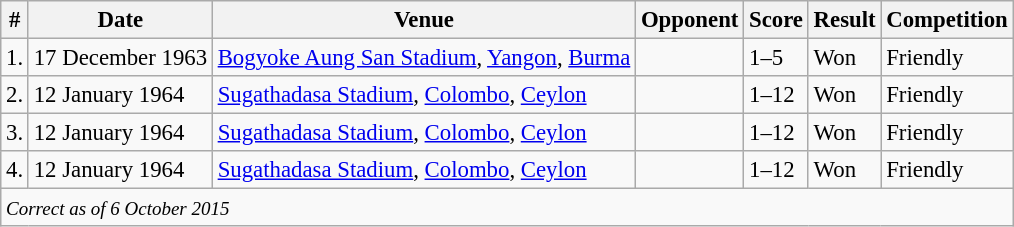<table class="wikitable" style="font-size:95%;">
<tr>
<th>#</th>
<th>Date</th>
<th>Venue</th>
<th>Opponent</th>
<th>Score</th>
<th>Result</th>
<th>Competition</th>
</tr>
<tr>
<td>1.</td>
<td>17 December 1963</td>
<td><a href='#'>Bogyoke Aung San Stadium</a>, <a href='#'>Yangon</a>, <a href='#'>Burma</a></td>
<td></td>
<td>1–5</td>
<td>Won</td>
<td>Friendly</td>
</tr>
<tr>
<td>2.</td>
<td>12 January 1964</td>
<td><a href='#'>Sugathadasa Stadium</a>, <a href='#'>Colombo</a>, <a href='#'>Ceylon</a></td>
<td></td>
<td>1–12</td>
<td>Won</td>
<td>Friendly</td>
</tr>
<tr>
<td>3.</td>
<td>12 January 1964</td>
<td><a href='#'>Sugathadasa Stadium</a>, <a href='#'>Colombo</a>, <a href='#'>Ceylon</a></td>
<td></td>
<td>1–12</td>
<td>Won</td>
<td>Friendly</td>
</tr>
<tr>
<td>4.</td>
<td>12 January 1964</td>
<td><a href='#'>Sugathadasa Stadium</a>, <a href='#'>Colombo</a>, <a href='#'>Ceylon</a></td>
<td></td>
<td>1–12</td>
<td>Won</td>
<td>Friendly</td>
</tr>
<tr>
<td colspan="12"><small><em>Correct as of 6 October 2015</em></small></td>
</tr>
</table>
